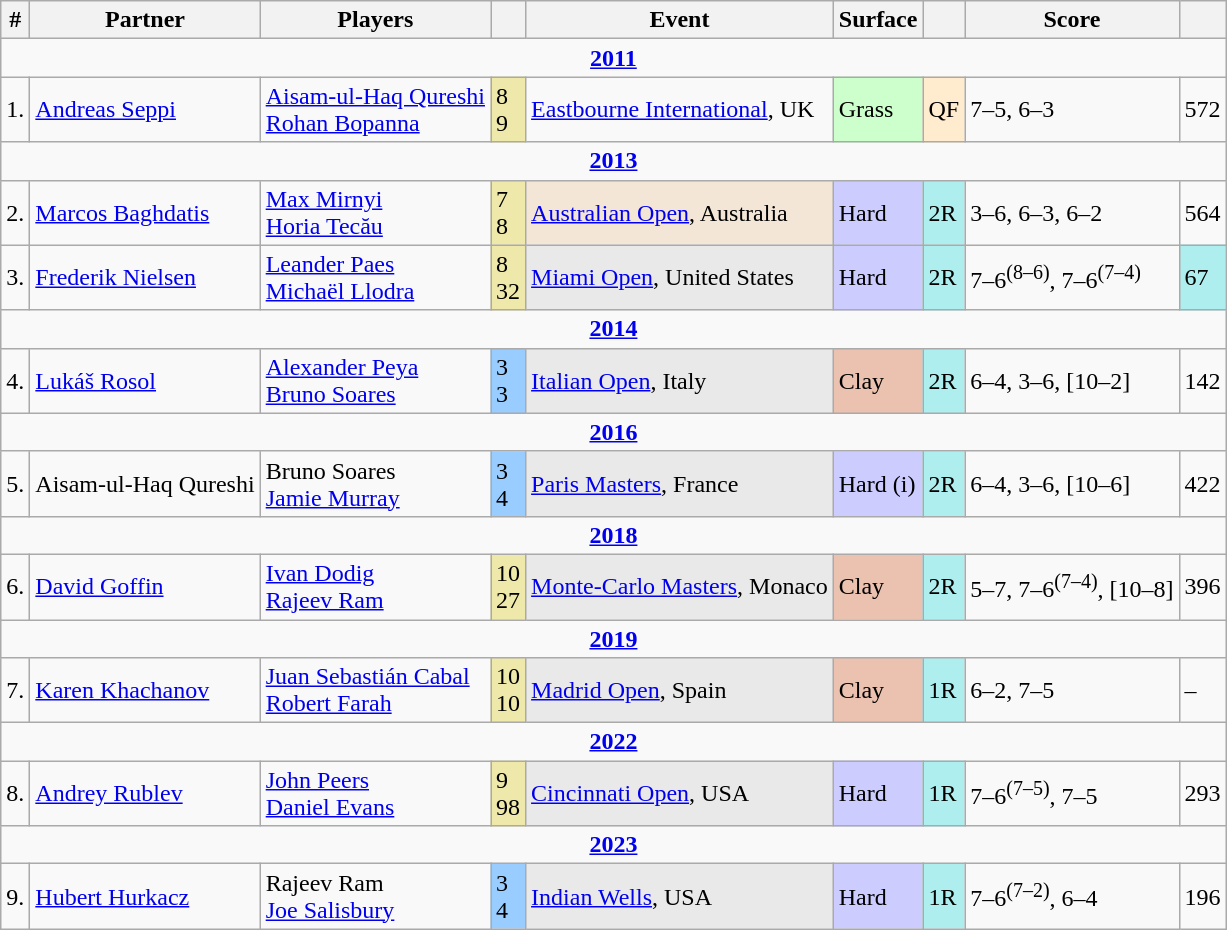<table class="wikitable">
<tr>
<th class="unsortable">#</th>
<th>Partner</th>
<th>Players</th>
<th></th>
<th>Event</th>
<th>Surface</th>
<th class="unsortable"></th>
<th class="unsortable">Score</th>
<th class="unsortable"></th>
</tr>
<tr>
<td colspan=9 style=text-align:center><strong><a href='#'>2011</a></strong></td>
</tr>
<tr>
<td>1.</td>
<td> <a href='#'>Andreas Seppi</a></td>
<td> <a href='#'>Aisam-ul-Haq Qureshi</a> <br> <a href='#'>Rohan Bopanna</a></td>
<td bgcolor=EEE8AA>8<br>9</td>
<td><a href='#'>Eastbourne International</a>, UK</td>
<td style="background:#cfc;">Grass</td>
<td bgcolor=ffebcd>QF</td>
<td>7–5, 6–3</td>
<td>572</td>
</tr>
<tr>
<td colspan=9 style=text-align:center><strong><a href='#'>2013</a></strong></td>
</tr>
<tr>
<td>2.</td>
<td> <a href='#'>Marcos Baghdatis</a></td>
<td> <a href='#'>Max Mirnyi</a><br> <a href='#'>Horia Tecău</a></td>
<td bgcolor=EEE8AA>7<br>8</td>
<td bgcolor=f3e6d7><a href='#'>Australian Open</a>, Australia</td>
<td style="background:#ccf;">Hard</td>
<td bgcolor=afeeee>2R</td>
<td>3–6, 6–3, 6–2</td>
<td>564</td>
</tr>
<tr>
<td>3.</td>
<td> <a href='#'>Frederik Nielsen</a></td>
<td> <a href='#'>Leander Paes</a><br> <a href='#'>Michaël Llodra</a></td>
<td bgcolor=EEE8AA>8<br>32</td>
<td bgcolor=e9e9e9><a href='#'>Miami Open</a>, United States</td>
<td style="background:#ccf;">Hard</td>
<td bgcolor=afeeee>2R</td>
<td>7–6<sup>(8–6)</sup>, 7–6<sup>(7–4)</sup></td>
<td style="background:#afeeee">67</td>
</tr>
<tr>
<td colspan=9 style=text-align:center><strong><a href='#'>2014</a></strong></td>
</tr>
<tr>
<td>4.</td>
<td> <a href='#'>Lukáš Rosol</a></td>
<td> <a href='#'>Alexander Peya</a><br> <a href='#'>Bruno Soares</a></td>
<td style="background:#9cf;">3<br>3</td>
<td bgcolor=e9e9e9><a href='#'>Italian Open</a>, Italy</td>
<td style="background:#ebc2af;">Clay</td>
<td bgcolor=afeeee>2R</td>
<td>6–4, 3–6, [10–2]</td>
<td>142</td>
</tr>
<tr>
<td colspan=9 style=text-align:center><strong><a href='#'>2016</a></strong></td>
</tr>
<tr>
<td>5.</td>
<td> Aisam-ul-Haq Qureshi</td>
<td> Bruno Soares<br> <a href='#'>Jamie Murray</a></td>
<td style="background:#9cf;">3<br>4</td>
<td bgcolor=e9e9e9><a href='#'>Paris Masters</a>, France</td>
<td style="background:#ccf;">Hard (i)</td>
<td bgcolor=afeeee>2R</td>
<td>6–4, 3–6, [10–6]</td>
<td>422</td>
</tr>
<tr>
<td colspan=9 style=text-align:center><strong><a href='#'>2018</a></strong></td>
</tr>
<tr>
<td>6.</td>
<td> <a href='#'>David Goffin</a></td>
<td> <a href='#'>Ivan Dodig</a><br> <a href='#'>Rajeev Ram</a></td>
<td bgcolor=EEE8AA>10<br>27</td>
<td bgcolor=e9e9e9><a href='#'>Monte-Carlo Masters</a>, Monaco</td>
<td style="background:#ebc2af;">Clay</td>
<td bgcolor=afeeee>2R</td>
<td>5–7, 7–6<sup>(7–4)</sup>, [10–8]</td>
<td>396</td>
</tr>
<tr>
<td colspan=9 style=text-align:center><strong><a href='#'>2019</a></strong></td>
</tr>
<tr>
<td>7.</td>
<td> <a href='#'>Karen Khachanov</a></td>
<td> <a href='#'>Juan Sebastián Cabal</a><br> <a href='#'>Robert Farah</a></td>
<td bgcolor=EEE8AA>10<br>10</td>
<td bgcolor=e9e9e9><a href='#'>Madrid Open</a>, Spain</td>
<td style="background:#ebc2af;">Clay</td>
<td bgcolor=afeeee>1R</td>
<td>6–2, 7–5</td>
<td>–</td>
</tr>
<tr>
<td colspan=9 style=text-align:center><strong><a href='#'>2022</a></strong></td>
</tr>
<tr>
<td>8.</td>
<td> <a href='#'>Andrey Rublev</a></td>
<td> <a href='#'>John Peers</a><br> <a href='#'>Daniel Evans</a></td>
<td bgcolor=EEE8AA>9<br>98</td>
<td bgcolor=e9e9e9><a href='#'>Cincinnati Open</a>, USA</td>
<td style="background:#ccf;">Hard</td>
<td bgcolor=afeeee>1R</td>
<td>7–6<sup>(7–5)</sup>, 7–5</td>
<td>293</td>
</tr>
<tr>
<td colspan=9 style=text-align:center><strong><a href='#'>2023</a></strong></td>
</tr>
<tr>
<td>9.</td>
<td> <a href='#'>Hubert Hurkacz</a></td>
<td> Rajeev Ram<br> <a href='#'>Joe Salisbury</a></td>
<td style="background:#9cf;">3<br>4</td>
<td bgcolor=e9e9e9><a href='#'>Indian Wells</a>, USA</td>
<td style= " background:#ccf;">Hard</td>
<td bgcolor=afeeee>1R</td>
<td>7–6<sup>(7–2)</sup>, 6–4</td>
<td>196</td>
</tr>
</table>
